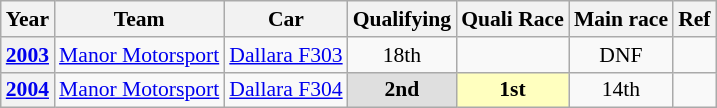<table class="wikitable" style="text-align:center; font-size:90%">
<tr>
<th>Year</th>
<th>Team</th>
<th>Car</th>
<th>Qualifying</th>
<th>Quali Race</th>
<th>Main race</th>
<th>Ref</th>
</tr>
<tr>
<th><a href='#'>2003</a></th>
<td align="left"> <a href='#'>Manor Motorsport</a></td>
<td align="left"><a href='#'>Dallara F303</a></td>
<td>18th</td>
<td></td>
<td>DNF</td>
<td></td>
</tr>
<tr>
<th><a href='#'>2004</a></th>
<td align="left"> <a href='#'>Manor Motorsport</a></td>
<td align="left"><a href='#'>Dallara F304</a></td>
<td style="background:#dfdfdf;"><strong>2nd</strong></td>
<td style="background:#FFFFBF;"><strong>1st</strong></td>
<td>14th</td>
<td></td>
</tr>
</table>
